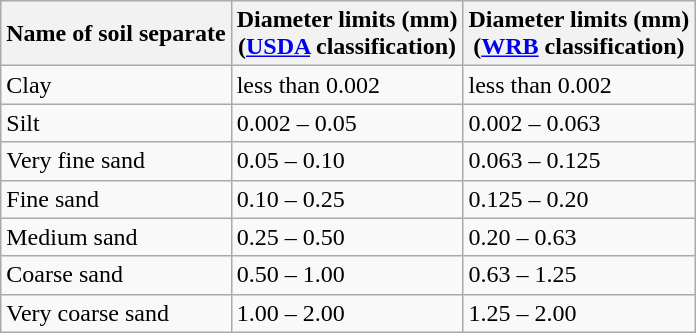<table class="wikitable">
<tr>
<th>Name of soil separate</th>
<th>Diameter limits (mm)<br>(<a href='#'>USDA</a> classification)</th>
<th>Diameter limits (mm)<br>(<a href='#'>WRB</a> classification)</th>
</tr>
<tr>
<td>Clay</td>
<td>less than 0.002</td>
<td>less than 0.002</td>
</tr>
<tr>
<td>Silt</td>
<td>0.002 – 0.05</td>
<td>0.002 – 0.063</td>
</tr>
<tr>
<td>Very fine sand</td>
<td>0.05 – 0.10</td>
<td>0.063 – 0.125</td>
</tr>
<tr>
<td>Fine sand</td>
<td>0.10 – 0.25</td>
<td>0.125 – 0.20</td>
</tr>
<tr>
<td>Medium sand</td>
<td>0.25 – 0.50</td>
<td>0.20 – 0.63</td>
</tr>
<tr>
<td>Coarse sand</td>
<td>0.50 – 1.00</td>
<td>0.63 – 1.25</td>
</tr>
<tr>
<td>Very coarse sand</td>
<td>1.00 – 2.00</td>
<td>1.25 – 2.00</td>
</tr>
</table>
